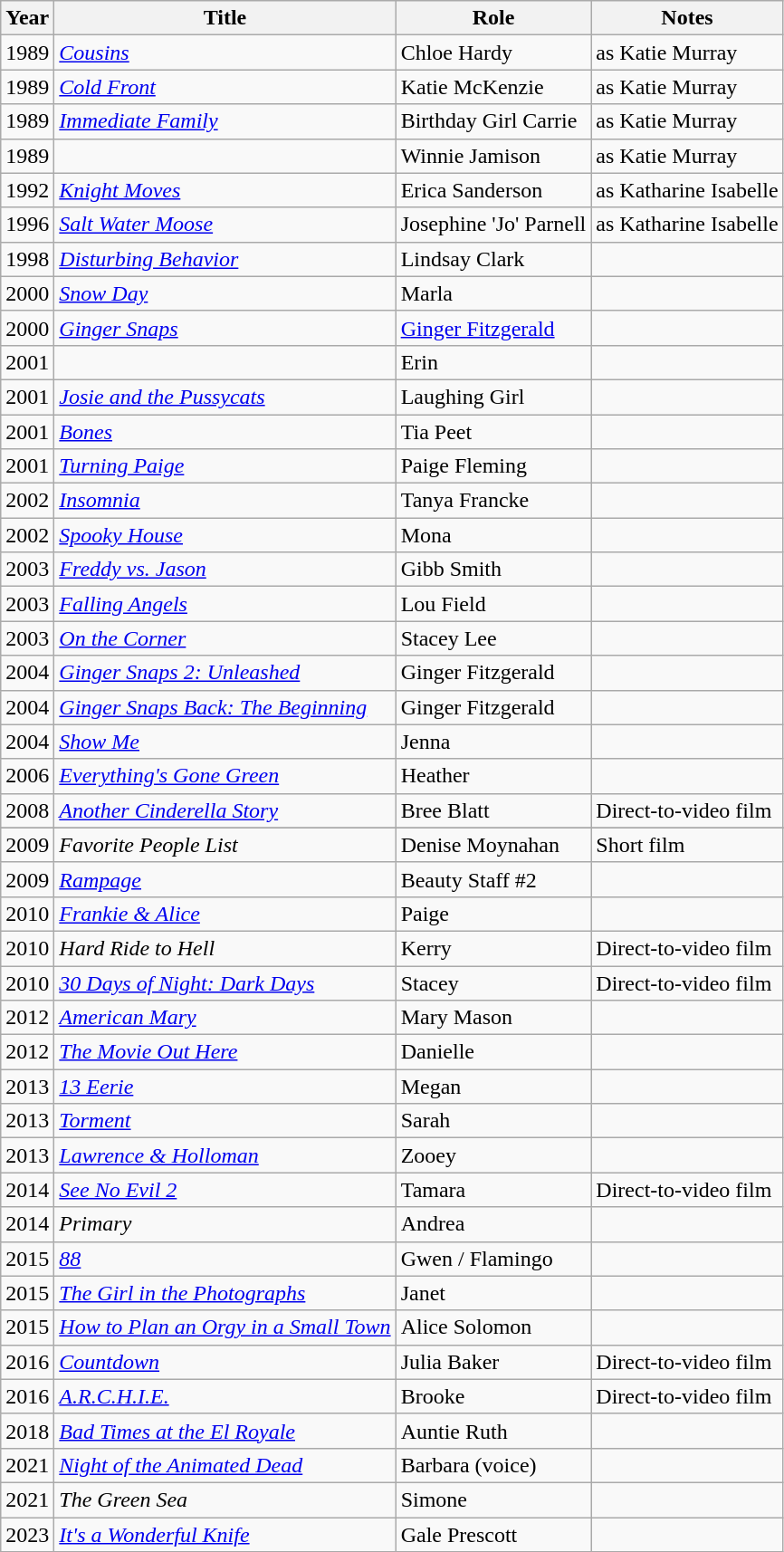<table class="wikitable sortable">
<tr>
<th scope="col">Year</th>
<th scope="col">Title</th>
<th scope="col">Role</th>
<th scope="col" class="unsortable">Notes</th>
</tr>
<tr>
<td>1989</td>
<td><em><a href='#'>Cousins</a></em></td>
<td>Chloe Hardy</td>
<td>as Katie Murray</td>
</tr>
<tr>
<td>1989</td>
<td><em><a href='#'>Cold Front</a></em></td>
<td>Katie McKenzie</td>
<td>as Katie Murray</td>
</tr>
<tr>
<td>1989</td>
<td><em><a href='#'>Immediate Family</a></em></td>
<td>Birthday Girl Carrie</td>
<td>as Katie Murray</td>
</tr>
<tr>
<td>1989</td>
<td><em></em></td>
<td>Winnie Jamison</td>
<td>as Katie Murray</td>
</tr>
<tr>
<td>1992</td>
<td><em><a href='#'>Knight Moves</a></em></td>
<td>Erica Sanderson</td>
<td>as Katharine Isabelle</td>
</tr>
<tr>
<td>1996</td>
<td><em><a href='#'>Salt Water Moose</a></em></td>
<td>Josephine 'Jo' Parnell</td>
<td>as Katharine Isabelle</td>
</tr>
<tr>
<td>1998</td>
<td><em><a href='#'>Disturbing Behavior</a></em></td>
<td>Lindsay Clark</td>
<td></td>
</tr>
<tr>
<td>2000</td>
<td><em><a href='#'>Snow Day</a></em></td>
<td>Marla</td>
<td></td>
</tr>
<tr>
<td>2000</td>
<td><em><a href='#'>Ginger Snaps</a></em></td>
<td><a href='#'>Ginger Fitzgerald</a></td>
<td></td>
</tr>
<tr>
<td>2001</td>
<td><em></em></td>
<td>Erin</td>
<td></td>
</tr>
<tr>
<td>2001</td>
<td><em><a href='#'>Josie and the Pussycats</a></em></td>
<td>Laughing Girl</td>
<td></td>
</tr>
<tr>
<td>2001</td>
<td><em><a href='#'>Bones</a></em></td>
<td>Tia Peet</td>
<td></td>
</tr>
<tr>
<td>2001</td>
<td><em><a href='#'>Turning Paige</a></em></td>
<td>Paige Fleming</td>
<td></td>
</tr>
<tr>
<td>2002</td>
<td><em><a href='#'>Insomnia</a></em></td>
<td>Tanya Francke</td>
<td></td>
</tr>
<tr>
<td>2002</td>
<td><em><a href='#'>Spooky House</a></em></td>
<td>Mona</td>
<td></td>
</tr>
<tr>
<td>2003</td>
<td><em><a href='#'>Freddy vs. Jason</a></em></td>
<td>Gibb Smith</td>
<td></td>
</tr>
<tr>
<td>2003</td>
<td><em><a href='#'>Falling Angels</a></em></td>
<td>Lou Field</td>
<td></td>
</tr>
<tr>
<td>2003</td>
<td><em><a href='#'>On the Corner</a></em></td>
<td>Stacey Lee</td>
<td></td>
</tr>
<tr>
<td>2004</td>
<td><em><a href='#'>Ginger Snaps 2: Unleashed</a></em></td>
<td>Ginger Fitzgerald</td>
<td></td>
</tr>
<tr>
<td>2004</td>
<td><em><a href='#'>Ginger Snaps Back: The Beginning</a></em></td>
<td>Ginger Fitzgerald</td>
<td></td>
</tr>
<tr>
<td>2004</td>
<td><em><a href='#'>Show Me</a></em></td>
<td>Jenna</td>
<td></td>
</tr>
<tr>
<td>2006</td>
<td><em><a href='#'>Everything's Gone Green</a></em></td>
<td>Heather</td>
<td></td>
</tr>
<tr>
<td>2008</td>
<td><em><a href='#'>Another Cinderella Story</a></em></td>
<td>Bree Blatt</td>
<td>Direct-to-video film</td>
</tr>
<tr>
</tr>
<tr>
<td>2009</td>
<td><em>Favorite People List</em></td>
<td>Denise Moynahan</td>
<td>Short film</td>
</tr>
<tr>
<td>2009</td>
<td><em><a href='#'>Rampage</a></em></td>
<td>Beauty Staff #2</td>
<td></td>
</tr>
<tr>
<td>2010</td>
<td><em><a href='#'>Frankie & Alice</a></em></td>
<td>Paige</td>
<td></td>
</tr>
<tr>
<td>2010</td>
<td><em>Hard Ride to Hell</em></td>
<td>Kerry</td>
<td>Direct-to-video film</td>
</tr>
<tr>
<td>2010</td>
<td><em><a href='#'>30 Days of Night: Dark Days</a></em></td>
<td>Stacey</td>
<td>Direct-to-video film</td>
</tr>
<tr>
<td>2012</td>
<td><em><a href='#'>American Mary</a></em></td>
<td>Mary Mason</td>
<td></td>
</tr>
<tr>
<td>2012</td>
<td data-sort-value="Movie Out Here, The"><em><a href='#'>The Movie Out Here</a></em></td>
<td>Danielle</td>
<td></td>
</tr>
<tr>
<td>2013</td>
<td><em><a href='#'>13 Eerie</a></em></td>
<td>Megan</td>
<td></td>
</tr>
<tr>
<td>2013</td>
<td><em><a href='#'>Torment</a></em></td>
<td>Sarah</td>
<td></td>
</tr>
<tr>
<td>2013</td>
<td><em><a href='#'>Lawrence & Holloman</a></em></td>
<td>Zooey</td>
<td></td>
</tr>
<tr>
<td>2014</td>
<td><em><a href='#'>See No Evil 2</a></em></td>
<td>Tamara</td>
<td>Direct-to-video film</td>
</tr>
<tr>
<td>2014</td>
<td><em>Primary</em></td>
<td>Andrea</td>
<td></td>
</tr>
<tr>
<td>2015</td>
<td><em><a href='#'>88</a></em></td>
<td>Gwen / Flamingo</td>
<td></td>
</tr>
<tr>
<td>2015</td>
<td data-sort-value="Girl in the Photographs, The"><em><a href='#'>The Girl in the Photographs</a></em></td>
<td>Janet</td>
<td></td>
</tr>
<tr>
<td>2015</td>
<td><em><a href='#'>How to Plan an Orgy in a Small Town</a></em></td>
<td>Alice Solomon</td>
<td></td>
</tr>
<tr>
<td>2016</td>
<td><em><a href='#'>Countdown</a></em></td>
<td>Julia Baker</td>
<td>Direct-to-video film</td>
</tr>
<tr>
<td>2016</td>
<td><em><a href='#'>A.R.C.H.I.E.</a></em></td>
<td>Brooke</td>
<td>Direct-to-video film</td>
</tr>
<tr>
<td>2018</td>
<td><em><a href='#'>Bad Times at the El Royale</a></em></td>
<td>Auntie Ruth</td>
<td></td>
</tr>
<tr>
<td>2021</td>
<td><em><a href='#'>Night of the Animated Dead</a></em></td>
<td>Barbara (voice)</td>
<td></td>
</tr>
<tr>
<td>2021</td>
<td data-sort-value="Green Sea, The"><em>The Green Sea</em></td>
<td>Simone</td>
<td></td>
</tr>
<tr>
<td>2023</td>
<td><em><a href='#'>It's a Wonderful Knife</a></em></td>
<td>Gale Prescott</td>
<td></td>
</tr>
</table>
